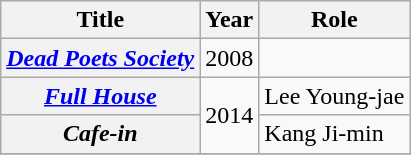<table class="wikitable plainrowheaders">
<tr>
<th>Title</th>
<th>Year</th>
<th>Role</th>
</tr>
<tr>
<th scope="row"><em><a href='#'>Dead Poets Society</a></em></th>
<td>2008</td>
<td></td>
</tr>
<tr>
<th scope="row"><em><a href='#'>Full House</a></em></th>
<td rowspan=2>2014</td>
<td>Lee Young-jae</td>
</tr>
<tr>
<th scope="row"><em>Cafe-in</em></th>
<td>Kang Ji-min</td>
</tr>
<tr>
</tr>
</table>
